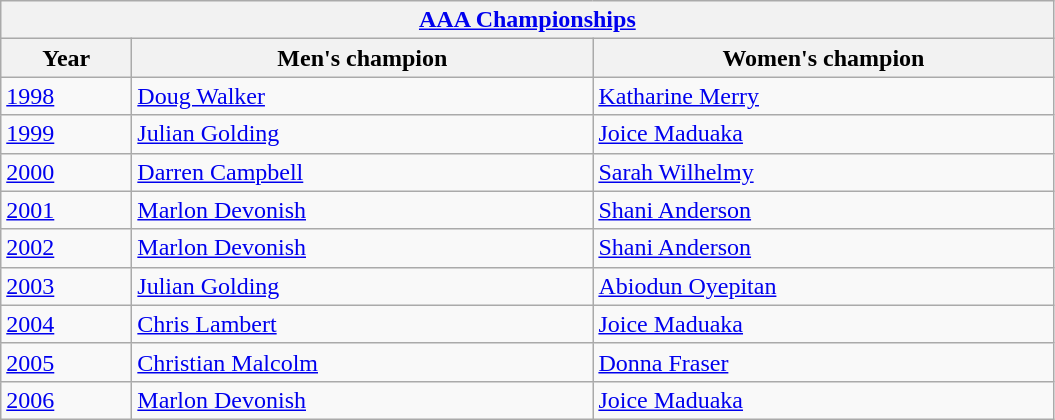<table class="wikitable">
<tr>
<th colspan="3"><a href='#'>AAA Championships</a><br></th>
</tr>
<tr>
<th width=80>Year</th>
<th width=300>Men's champion</th>
<th width=300>Women's champion</th>
</tr>
<tr>
<td><a href='#'>1998</a></td>
<td><a href='#'>Doug Walker</a></td>
<td><a href='#'>Katharine Merry</a></td>
</tr>
<tr>
<td><a href='#'>1999</a></td>
<td><a href='#'>Julian Golding</a></td>
<td><a href='#'>Joice Maduaka</a></td>
</tr>
<tr>
<td><a href='#'>2000</a></td>
<td><a href='#'>Darren Campbell</a></td>
<td><a href='#'>Sarah Wilhelmy</a></td>
</tr>
<tr>
<td><a href='#'>2001</a></td>
<td><a href='#'>Marlon Devonish</a></td>
<td><a href='#'>Shani Anderson</a></td>
</tr>
<tr>
<td><a href='#'>2002</a></td>
<td><a href='#'>Marlon Devonish</a></td>
<td><a href='#'>Shani Anderson</a></td>
</tr>
<tr>
<td><a href='#'>2003</a></td>
<td><a href='#'>Julian Golding</a></td>
<td><a href='#'>Abiodun Oyepitan</a></td>
</tr>
<tr>
<td><a href='#'>2004</a></td>
<td><a href='#'>Chris Lambert</a></td>
<td><a href='#'>Joice Maduaka</a></td>
</tr>
<tr>
<td><a href='#'>2005</a></td>
<td><a href='#'>Christian Malcolm</a></td>
<td><a href='#'>Donna Fraser</a></td>
</tr>
<tr>
<td><a href='#'>2006</a></td>
<td><a href='#'>Marlon Devonish</a></td>
<td><a href='#'>Joice Maduaka</a></td>
</tr>
</table>
